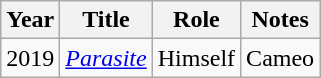<table class="wikitable">
<tr>
<th>Year</th>
<th>Title</th>
<th>Role</th>
<th>Notes</th>
</tr>
<tr>
<td>2019</td>
<td><em><a href='#'>Parasite</a></em></td>
<td>Himself</td>
<td>Cameo</td>
</tr>
</table>
